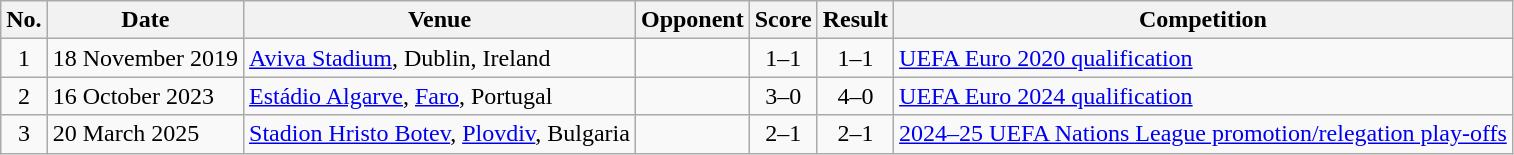<table class="wikitable">
<tr>
<th>No.</th>
<th>Date</th>
<th>Venue</th>
<th>Opponent</th>
<th>Score</th>
<th>Result</th>
<th>Competition</th>
</tr>
<tr>
<td align=center>1</td>
<td>18 November 2019</td>
<td><a href='#'>Aviva Stadium</a>, Dublin, Ireland</td>
<td></td>
<td align=center>1–1</td>
<td align=center>1–1</td>
<td><a href='#'>UEFA Euro 2020 qualification</a></td>
</tr>
<tr>
<td style="text-align:center">2</td>
<td>16 October 2023</td>
<td><a href='#'>Estádio Algarve</a>, <a href='#'>Faro</a>, Portugal</td>
<td></td>
<td style="text-align:center">3–0</td>
<td style="text-align:center">4–0</td>
<td><a href='#'>UEFA Euro 2024 qualification</a></td>
</tr>
<tr>
<td align="center">3</td>
<td>20 March 2025</td>
<td><a href='#'>Stadion Hristo Botev</a>, <a href='#'>Plovdiv</a>, Bulgaria</td>
<td></td>
<td align="center">2–1</td>
<td style="text-align:center">2–1</td>
<td><a href='#'>2024–25 UEFA Nations League promotion/relegation play-offs</a></td>
</tr>
</table>
